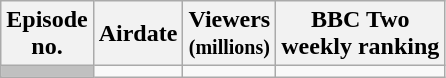<table class="wikitable" style="text-align:center;">
<tr>
<th scope="col">Episode<br>no.</th>
<th scope="col">Airdate</th>
<th scope="col">Viewers<br><small>(millions)</small></th>
<th scope="col">BBC Two<br>weekly ranking</th>
</tr>
<tr>
<th scope="row" style="background:silver;"></th>
<td></td>
<td></td>
<td></td>
</tr>
</table>
